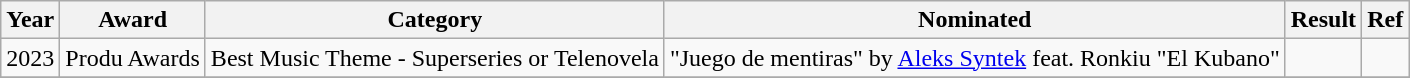<table class="wikitable plainrowheaders">
<tr>
<th scope="col">Year</th>
<th scope="col">Award</th>
<th scope="col">Category</th>
<th scope="col">Nominated</th>
<th scope="col">Result</th>
<th scope="col">Ref</th>
</tr>
<tr>
<td>2023</td>
<td>Produ Awards</td>
<td>Best Music Theme - Superseries or Telenovela</td>
<td>"Juego de mentiras" by <a href='#'>Aleks Syntek</a> feat. Ronkiu "El Kubano"</td>
<td></td>
<td align="center"></td>
</tr>
<tr>
</tr>
</table>
